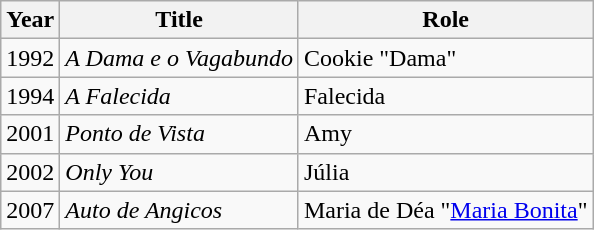<table class="wikitable">
<tr>
<th>Year</th>
<th>Title</th>
<th>Role</th>
</tr>
<tr>
<td>1992</td>
<td><em>A Dama e o Vagabundo</em></td>
<td>Cookie "Dama"</td>
</tr>
<tr>
<td>1994</td>
<td><em>A Falecida</em></td>
<td>Falecida</td>
</tr>
<tr>
<td>2001</td>
<td><em>Ponto de Vista</em></td>
<td>Amy</td>
</tr>
<tr>
<td>2002</td>
<td><em>Only You</em></td>
<td>Júlia</td>
</tr>
<tr>
<td>2007</td>
<td><em>Auto de Angicos</em></td>
<td>Maria de Déa "<a href='#'>Maria Bonita</a>"</td>
</tr>
</table>
